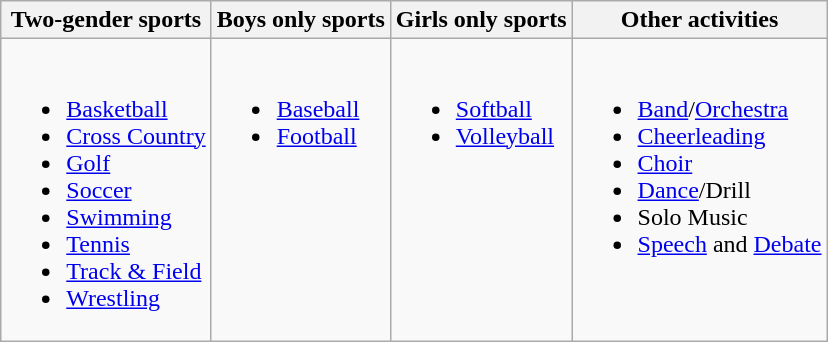<table class="wikitable">
<tr>
<th>Two-gender sports</th>
<th>Boys only sports</th>
<th>Girls only sports</th>
<th>Other activities</th>
</tr>
<tr style="vertical-align: top;">
<td><br><ul><li><a href='#'>Basketball</a></li><li><a href='#'>Cross Country</a></li><li><a href='#'>Golf</a></li><li><a href='#'>Soccer</a></li><li><a href='#'>Swimming</a></li><li><a href='#'>Tennis</a></li><li><a href='#'>Track & Field</a></li><li><a href='#'>Wrestling</a></li></ul></td>
<td><br><ul><li><a href='#'>Baseball</a></li><li><a href='#'>Football</a></li></ul></td>
<td><br><ul><li><a href='#'>Softball</a></li><li><a href='#'>Volleyball</a></li></ul></td>
<td><br><ul><li><a href='#'>Band</a>/<a href='#'>Orchestra</a></li><li><a href='#'>Cheerleading</a></li><li><a href='#'>Choir</a></li><li><a href='#'>Dance</a>/Drill</li><li>Solo Music</li><li><a href='#'>Speech</a> and <a href='#'>Debate</a></li></ul></td>
</tr>
</table>
